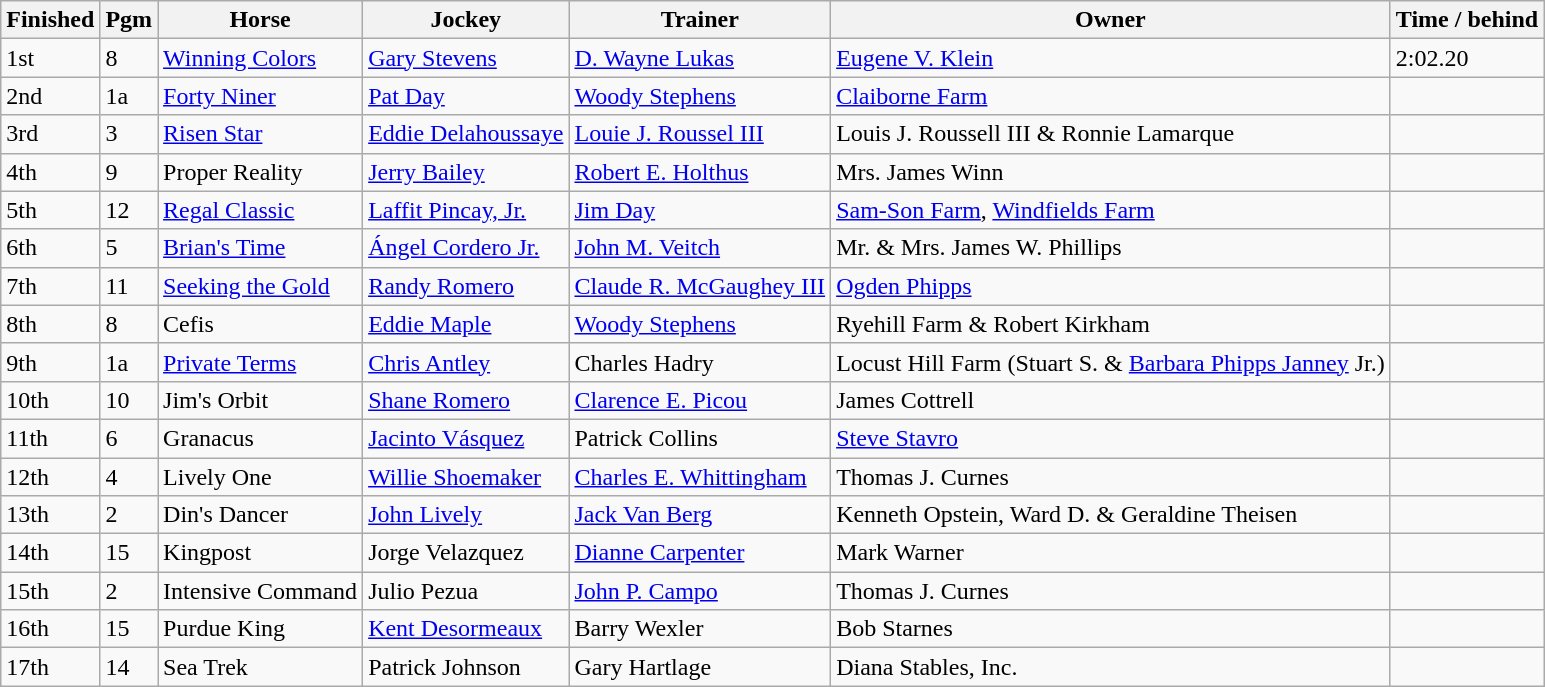<table class="wikitable" border="1">
<tr>
<th>Finished</th>
<th>Pgm</th>
<th>Horse</th>
<th>Jockey</th>
<th>Trainer</th>
<th>Owner</th>
<th>Time / behind</th>
</tr>
<tr>
<td>1st</td>
<td>8</td>
<td><a href='#'>Winning Colors</a></td>
<td><a href='#'>Gary Stevens</a></td>
<td><a href='#'>D. Wayne Lukas</a></td>
<td><a href='#'>Eugene V. Klein</a></td>
<td>2:02.20</td>
</tr>
<tr>
<td>2nd</td>
<td>1a</td>
<td><a href='#'>Forty Niner</a></td>
<td><a href='#'>Pat Day</a></td>
<td><a href='#'>Woody Stephens</a></td>
<td><a href='#'>Claiborne Farm</a></td>
<td></td>
</tr>
<tr>
<td>3rd</td>
<td>3</td>
<td><a href='#'>Risen Star</a></td>
<td><a href='#'>Eddie Delahoussaye</a></td>
<td><a href='#'>Louie J. Roussel III</a></td>
<td>Louis J. Roussell III & Ronnie Lamarque</td>
<td></td>
</tr>
<tr>
<td>4th</td>
<td>9</td>
<td>Proper Reality</td>
<td><a href='#'>Jerry Bailey</a></td>
<td><a href='#'>Robert E. Holthus</a></td>
<td>Mrs. James Winn</td>
<td></td>
</tr>
<tr>
<td>5th</td>
<td>12</td>
<td><a href='#'>Regal Classic</a></td>
<td><a href='#'>Laffit Pincay, Jr.</a></td>
<td><a href='#'>Jim Day</a></td>
<td><a href='#'>Sam-Son Farm</a>, <a href='#'>Windfields Farm</a></td>
<td></td>
</tr>
<tr>
<td>6th</td>
<td>5</td>
<td><a href='#'>Brian's Time</a></td>
<td><a href='#'>Ángel Cordero Jr.</a></td>
<td><a href='#'>John M. Veitch</a></td>
<td>Mr. & Mrs. James W. Phillips</td>
<td></td>
</tr>
<tr>
<td>7th</td>
<td>11</td>
<td><a href='#'>Seeking the Gold</a></td>
<td><a href='#'>Randy Romero</a></td>
<td><a href='#'>Claude R. McGaughey III</a></td>
<td><a href='#'>Ogden Phipps</a></td>
<td></td>
</tr>
<tr>
<td>8th</td>
<td>8</td>
<td>Cefis</td>
<td><a href='#'>Eddie Maple</a></td>
<td><a href='#'>Woody Stephens</a></td>
<td>Ryehill Farm & Robert Kirkham</td>
<td></td>
</tr>
<tr>
<td>9th</td>
<td>1a</td>
<td><a href='#'>Private Terms</a></td>
<td><a href='#'>Chris Antley</a></td>
<td>Charles Hadry</td>
<td>Locust Hill Farm (Stuart S. & <a href='#'>Barbara Phipps Janney</a> Jr.)</td>
<td></td>
</tr>
<tr>
<td>10th</td>
<td>10</td>
<td>Jim's Orbit</td>
<td><a href='#'>Shane Romero</a></td>
<td><a href='#'>Clarence E. Picou</a></td>
<td>James Cottrell</td>
<td></td>
</tr>
<tr>
<td>11th</td>
<td>6</td>
<td>Granacus</td>
<td><a href='#'>Jacinto Vásquez</a></td>
<td>Patrick Collins</td>
<td><a href='#'>Steve Stavro</a></td>
<td></td>
</tr>
<tr>
<td>12th</td>
<td>4</td>
<td>Lively One</td>
<td><a href='#'>Willie Shoemaker</a></td>
<td><a href='#'>Charles E. Whittingham</a></td>
<td>Thomas J. Curnes</td>
<td></td>
</tr>
<tr>
<td>13th</td>
<td>2</td>
<td>Din's Dancer</td>
<td><a href='#'>John Lively</a></td>
<td><a href='#'>Jack Van Berg</a></td>
<td>Kenneth Opstein, Ward D. & Geraldine Theisen</td>
<td></td>
</tr>
<tr>
<td>14th</td>
<td>15</td>
<td>Kingpost</td>
<td>Jorge Velazquez</td>
<td><a href='#'>Dianne Carpenter</a></td>
<td>Mark Warner</td>
<td></td>
</tr>
<tr>
<td>15th</td>
<td>2</td>
<td>Intensive Command</td>
<td>Julio Pezua</td>
<td><a href='#'>John P. Campo</a></td>
<td>Thomas J. Curnes</td>
<td></td>
</tr>
<tr>
<td>16th</td>
<td>15</td>
<td>Purdue King</td>
<td><a href='#'>Kent Desormeaux</a></td>
<td>Barry Wexler</td>
<td>Bob Starnes</td>
<td></td>
</tr>
<tr>
<td>17th</td>
<td>14</td>
<td>Sea Trek</td>
<td>Patrick Johnson</td>
<td>Gary Hartlage</td>
<td>Diana Stables, Inc.</td>
<td></td>
</tr>
</table>
